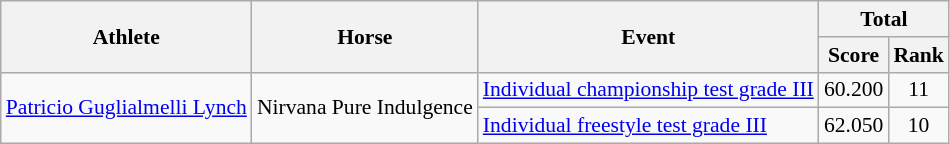<table class=wikitable style="font-size:90%">
<tr>
<th rowspan="2">Athlete</th>
<th rowspan="2">Horse</th>
<th rowspan="2">Event</th>
<th colspan="2">Total</th>
</tr>
<tr>
<th>Score</th>
<th>Rank</th>
</tr>
<tr>
<td rowspan="2"><a href='#'>Patricio Guglialmelli Lynch</a></td>
<td rowspan="2">Nirvana Pure Indulgence</td>
<td><a href='#'>Individual championship test grade III</a></td>
<td align="center">60.200</td>
<td align="center">11</td>
</tr>
<tr>
<td><a href='#'>Individual freestyle test grade III</a></td>
<td align="center">62.050</td>
<td align="center">10</td>
</tr>
</table>
